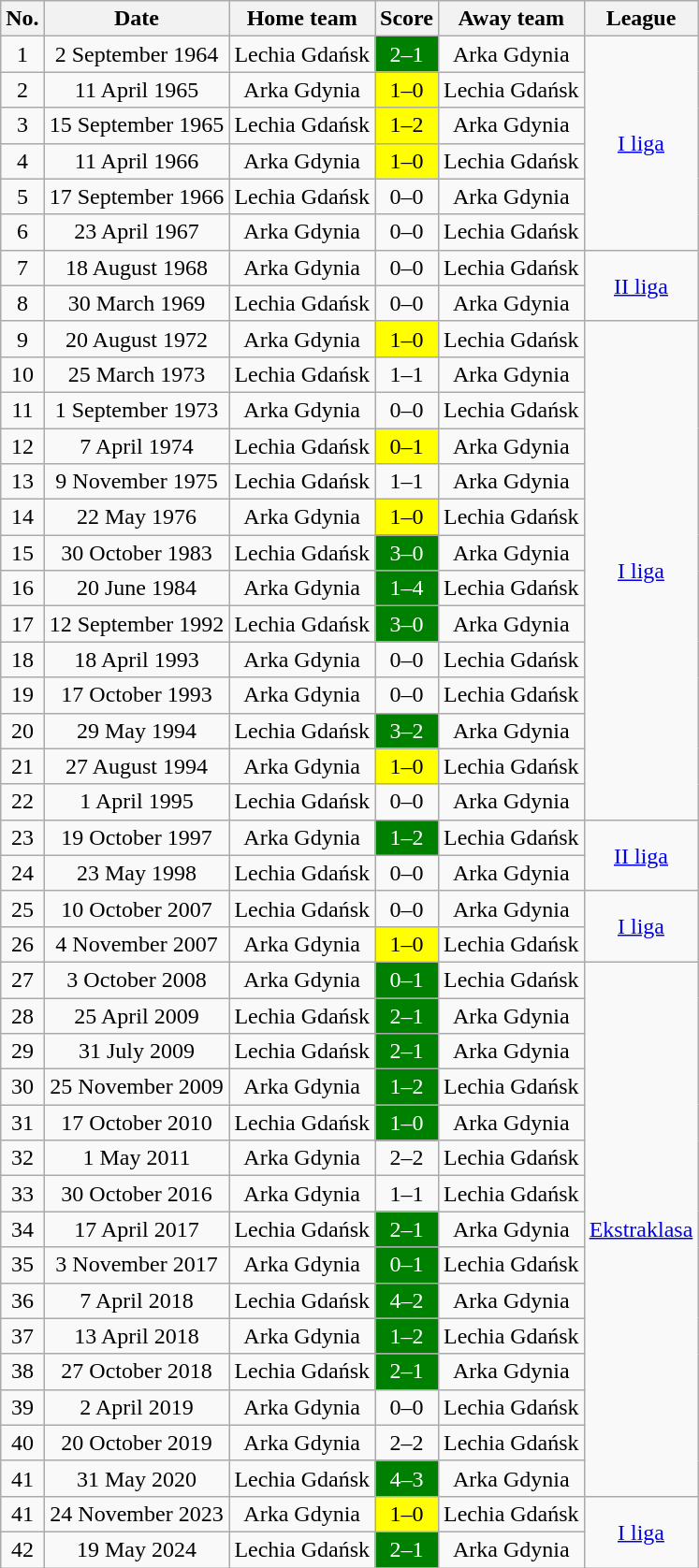<table class="wikitable" style="text-align: center">
<tr>
<th>No.</th>
<th>Date</th>
<th>Home team</th>
<th>Score</th>
<th>Away team</th>
<th>League</th>
</tr>
<tr>
<td>1</td>
<td>2 September 1964</td>
<td>Lechia Gdańsk</td>
<td style="background:#008000;color:white">2–1</td>
<td>Arka Gdynia</td>
<td Rowspan=6><a href='#'>I liga</a></td>
</tr>
<tr>
<td>2</td>
<td>11 April 1965</td>
<td>Arka Gdynia</td>
<td style="background:#FFFF00">1–0</td>
<td>Lechia Gdańsk</td>
</tr>
<tr>
<td>3</td>
<td>15 September 1965</td>
<td>Lechia Gdańsk</td>
<td style="background:#FFFF00">1–2</td>
<td>Arka Gdynia</td>
</tr>
<tr>
<td>4</td>
<td>11 April 1966</td>
<td>Arka Gdynia</td>
<td style="background:#FFFF00">1–0</td>
<td>Lechia Gdańsk</td>
</tr>
<tr>
<td>5</td>
<td>17 September 1966</td>
<td>Lechia Gdańsk</td>
<td>0–0</td>
<td>Arka Gdynia</td>
</tr>
<tr>
<td>6</td>
<td>23 April 1967</td>
<td>Arka Gdynia</td>
<td>0–0</td>
<td>Lechia Gdańsk</td>
</tr>
<tr>
<td>7</td>
<td>18 August 1968</td>
<td>Arka Gdynia</td>
<td>0–0</td>
<td>Lechia Gdańsk</td>
<td Rowspan=2><a href='#'>II liga</a></td>
</tr>
<tr>
<td>8</td>
<td>30 March 1969</td>
<td>Lechia Gdańsk</td>
<td>0–0</td>
<td>Arka Gdynia</td>
</tr>
<tr>
<td>9</td>
<td>20 August 1972</td>
<td>Arka Gdynia</td>
<td style="background:#FFFF00">1–0</td>
<td>Lechia Gdańsk</td>
<td Rowspan=14><a href='#'>I liga</a></td>
</tr>
<tr>
<td>10</td>
<td>25 March 1973</td>
<td>Lechia Gdańsk</td>
<td>1–1</td>
<td>Arka Gdynia</td>
</tr>
<tr>
<td>11</td>
<td>1 September 1973</td>
<td>Arka Gdynia</td>
<td>0–0</td>
<td>Lechia Gdańsk</td>
</tr>
<tr>
<td>12</td>
<td>7 April 1974</td>
<td>Lechia Gdańsk</td>
<td style="background:#FFFF00">0–1</td>
<td>Arka Gdynia</td>
</tr>
<tr>
<td>13</td>
<td>9 November 1975</td>
<td>Lechia Gdańsk</td>
<td>1–1</td>
<td>Arka Gdynia</td>
</tr>
<tr>
<td>14</td>
<td>22 May 1976</td>
<td>Arka Gdynia</td>
<td style="background:#FFFF00">1–0</td>
<td>Lechia Gdańsk</td>
</tr>
<tr>
<td>15</td>
<td>30 October 1983</td>
<td>Lechia Gdańsk</td>
<td style="background:#008000;color:white">3–0</td>
<td>Arka Gdynia</td>
</tr>
<tr>
<td>16</td>
<td>20 June 1984</td>
<td>Arka Gdynia</td>
<td style="background:#008000;color:white">1–4</td>
<td>Lechia Gdańsk</td>
</tr>
<tr>
<td>17</td>
<td>12 September 1992</td>
<td>Lechia Gdańsk</td>
<td style="background:#008000;color:white">3–0</td>
<td>Arka Gdynia</td>
</tr>
<tr>
<td>18</td>
<td>18 April 1993</td>
<td>Arka Gdynia</td>
<td>0–0</td>
<td>Lechia Gdańsk</td>
</tr>
<tr>
<td>19</td>
<td>17 October 1993</td>
<td>Arka Gdynia</td>
<td>0–0</td>
<td>Lechia Gdańsk</td>
</tr>
<tr>
<td>20</td>
<td>29 May 1994</td>
<td>Lechia Gdańsk</td>
<td style="background:#008000;color:white">3–2</td>
<td>Arka Gdynia</td>
</tr>
<tr>
<td>21</td>
<td>27 August 1994</td>
<td>Arka Gdynia</td>
<td style="background:#FFFF00">1–0</td>
<td>Lechia Gdańsk</td>
</tr>
<tr>
<td>22</td>
<td>1 April 1995</td>
<td>Lechia Gdańsk</td>
<td>0–0</td>
<td>Arka Gdynia</td>
</tr>
<tr>
<td>23</td>
<td>19 October 1997</td>
<td>Arka Gdynia</td>
<td style="background:#008000;color:white">1–2</td>
<td>Lechia Gdańsk</td>
<td Rowspan=2><a href='#'>II liga</a></td>
</tr>
<tr>
<td>24</td>
<td>23 May 1998</td>
<td>Lechia Gdańsk</td>
<td>0–0</td>
<td>Arka Gdynia</td>
</tr>
<tr>
<td>25</td>
<td>10 October 2007</td>
<td>Lechia Gdańsk</td>
<td>0–0</td>
<td>Arka Gdynia</td>
<td Rowspan=2><a href='#'>I liga</a></td>
</tr>
<tr>
<td>26</td>
<td>4 November 2007</td>
<td>Arka Gdynia</td>
<td style="background:#FFFF00">1–0</td>
<td>Lechia Gdańsk</td>
</tr>
<tr>
<td>27</td>
<td>3 October 2008</td>
<td>Arka Gdynia</td>
<td style="background:#008000;color:white">0–1</td>
<td>Lechia Gdańsk</td>
<td Rowspan=15><a href='#'>Ekstraklasa</a></td>
</tr>
<tr>
<td>28</td>
<td>25 April 2009</td>
<td>Lechia Gdańsk</td>
<td style="background:#008000;color:white">2–1</td>
<td>Arka Gdynia</td>
</tr>
<tr>
<td>29</td>
<td>31 July 2009</td>
<td>Lechia Gdańsk</td>
<td style="background:#008000;color:white">2–1</td>
<td>Arka Gdynia</td>
</tr>
<tr>
<td>30</td>
<td>25 November 2009</td>
<td>Arka Gdynia</td>
<td style="background:#008000;color:white">1–2</td>
<td>Lechia Gdańsk</td>
</tr>
<tr>
<td>31</td>
<td>17 October 2010</td>
<td>Lechia Gdańsk</td>
<td style="background:#008000;color:white">1–0</td>
<td>Arka Gdynia</td>
</tr>
<tr>
<td>32</td>
<td>1 May 2011</td>
<td>Arka Gdynia</td>
<td>2–2</td>
<td>Lechia Gdańsk</td>
</tr>
<tr>
<td>33</td>
<td>30 October 2016</td>
<td>Arka Gdynia</td>
<td>1–1</td>
<td>Lechia Gdańsk</td>
</tr>
<tr>
<td>34</td>
<td>17 April 2017</td>
<td>Lechia Gdańsk</td>
<td style="background:#008000;color:white">2–1</td>
<td>Arka Gdynia</td>
</tr>
<tr>
<td>35</td>
<td>3 November 2017</td>
<td>Arka Gdynia</td>
<td style="background:#008000;color:white">0–1</td>
<td>Lechia Gdańsk</td>
</tr>
<tr>
<td>36</td>
<td>7 April 2018</td>
<td>Lechia Gdańsk</td>
<td style="background:#008000;color:white">4–2</td>
<td>Arka Gdynia</td>
</tr>
<tr>
<td>37</td>
<td>13 April 2018</td>
<td>Arka Gdynia</td>
<td style="background:#008000;color:white">1–2</td>
<td>Lechia Gdańsk</td>
</tr>
<tr>
<td>38</td>
<td>27 October 2018</td>
<td>Lechia Gdańsk</td>
<td style="background:#008000;color:white">2–1</td>
<td>Arka Gdynia</td>
</tr>
<tr>
<td>39</td>
<td>2 April 2019</td>
<td>Arka Gdynia</td>
<td>0–0</td>
<td>Lechia Gdańsk</td>
</tr>
<tr>
<td>40</td>
<td>20 October 2019</td>
<td>Arka Gdynia</td>
<td>2–2</td>
<td>Lechia Gdańsk</td>
</tr>
<tr>
<td>41</td>
<td>31 May 2020</td>
<td>Lechia Gdańsk</td>
<td style="background:#008000;color:white">4–3</td>
<td>Arka Gdynia</td>
</tr>
<tr>
<td>41</td>
<td>24 November 2023</td>
<td>Arka Gdynia</td>
<td style="background:#FFFF00">1–0</td>
<td>Lechia Gdańsk</td>
<td rowspan=2><a href='#'>I liga</a></td>
</tr>
<tr>
<td>42</td>
<td>19 May 2024</td>
<td>Lechia Gdańsk</td>
<td style="background:#008000;color:white">2–1</td>
<td>Arka Gdynia</td>
</tr>
</table>
